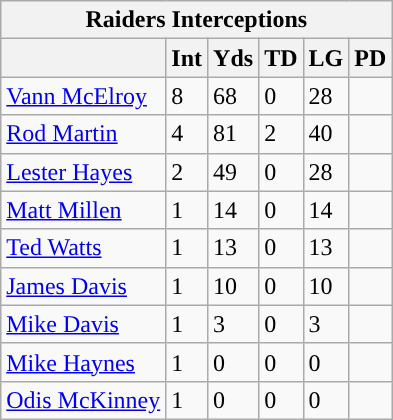<table class="wikitable">
<tr>
<th colspan="6">Raiders Interceptions</th>
</tr>
<tr>
<th></th>
<th>Int</th>
<th>Yds</th>
<th>TD</th>
<th>LG</th>
<th>PD</th>
</tr>
<tr>
<td><a href='#'>Vann McElroy</a></td>
<td>8</td>
<td>68</td>
<td>0</td>
<td>28</td>
<td></td>
</tr>
<tr>
<td><a href='#'>Rod Martin</a></td>
<td>4</td>
<td>81</td>
<td>2</td>
<td>40</td>
<td></td>
</tr>
<tr>
<td><a href='#'>Lester Hayes</a></td>
<td>2</td>
<td>49</td>
<td>0</td>
<td>28</td>
<td></td>
</tr>
<tr>
<td><a href='#'>Matt Millen</a></td>
<td>1</td>
<td>14</td>
<td>0</td>
<td>14</td>
<td></td>
</tr>
<tr>
<td><a href='#'>Ted Watts</a></td>
<td>1</td>
<td>13</td>
<td>0</td>
<td>13</td>
<td></td>
</tr>
<tr>
<td><a href='#'>James Davis</a></td>
<td>1</td>
<td>10</td>
<td>0</td>
<td>10</td>
<td></td>
</tr>
<tr>
<td><a href='#'>Mike Davis</a></td>
<td>1</td>
<td>3</td>
<td>0</td>
<td>3</td>
<td></td>
</tr>
<tr>
<td><a href='#'>Mike Haynes</a></td>
<td>1</td>
<td>0</td>
<td>0</td>
<td>0</td>
<td></td>
</tr>
<tr>
<td><a href='#'>Odis McKinney</a></td>
<td>1</td>
<td>0</td>
<td>0</td>
<td>0</td>
<td></td>
</tr>
</table>
